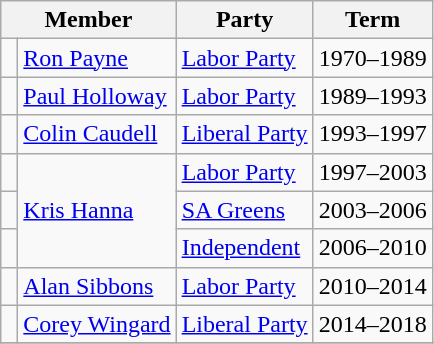<table class="wikitable">
<tr>
<th colspan="2">Member</th>
<th>Party</th>
<th>Term</th>
</tr>
<tr>
<td> </td>
<td><a href='#'>Ron Payne</a></td>
<td><a href='#'>Labor Party</a></td>
<td>1970–1989</td>
</tr>
<tr>
<td> </td>
<td><a href='#'>Paul Holloway</a></td>
<td><a href='#'>Labor Party</a></td>
<td>1989–1993</td>
</tr>
<tr>
<td> </td>
<td><a href='#'>Colin Caudell</a></td>
<td><a href='#'>Liberal Party</a></td>
<td>1993–1997</td>
</tr>
<tr>
<td> </td>
<td rowspan="3"><a href='#'>Kris Hanna</a></td>
<td><a href='#'>Labor Party</a></td>
<td>1997–2003</td>
</tr>
<tr>
<td> </td>
<td><a href='#'>SA Greens</a></td>
<td>2003–2006</td>
</tr>
<tr>
<td> </td>
<td><a href='#'>Independent</a></td>
<td>2006–2010</td>
</tr>
<tr>
<td> </td>
<td><a href='#'>Alan Sibbons</a></td>
<td><a href='#'>Labor Party</a></td>
<td>2010–2014</td>
</tr>
<tr>
<td> </td>
<td><a href='#'>Corey Wingard</a></td>
<td><a href='#'>Liberal Party</a></td>
<td>2014–2018</td>
</tr>
<tr>
</tr>
</table>
